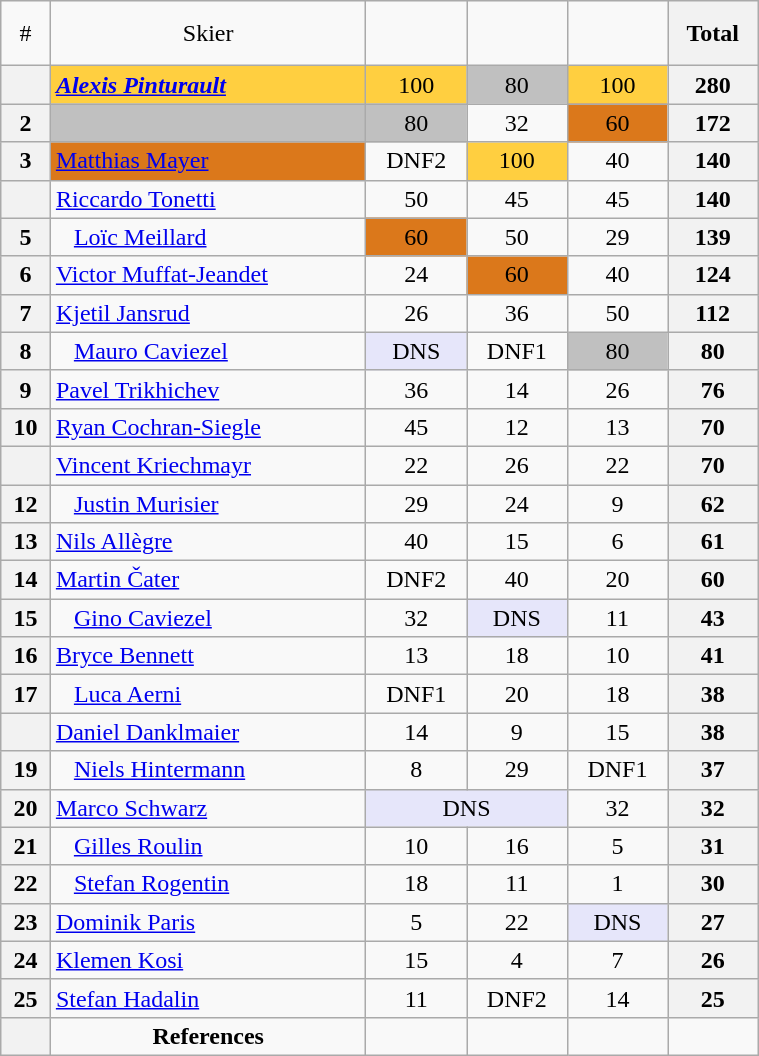<table class="wikitable" width=40% style="font-size:100%; text-align:center;">
<tr>
<td>#</td>
<td>Skier</td>
<td><br> </td>
<td><br>   </td>
<td><br> </td>
<th>Total</th>
</tr>
<tr>
<th></th>
<td align=left bgcolor=ffcf40> <strong><em><a href='#'>Alexis Pinturault</a></em></strong></td>
<td bgcolor=ffcf40>100</td>
<td bgcolor=c0c0c0>80</td>
<td bgcolor=ffcf40>100</td>
<th>280</th>
</tr>
<tr>
<th>2</th>
<td align=left bgcolor=c0c0c0></td>
<td bgcolor=c0c0c0>80</td>
<td>32</td>
<td bgcolor=db781b>60</td>
<th>172</th>
</tr>
<tr>
<th>3</th>
<td align=left bgcolor=db781b> <a href='#'>Matthias Mayer</a></td>
<td>DNF2</td>
<td bgcolor=ffcf40>100</td>
<td>40</td>
<th>140</th>
</tr>
<tr>
<th></th>
<td align=left> <a href='#'>Riccardo Tonetti</a></td>
<td>50</td>
<td>45</td>
<td>45</td>
<th>140</th>
</tr>
<tr>
<th>5</th>
<td align=left>   <a href='#'>Loïc Meillard</a></td>
<td bgcolor=db781b>60</td>
<td>50</td>
<td>29</td>
<th>139</th>
</tr>
<tr>
<th>6</th>
<td align=left> <a href='#'>Victor Muffat-Jeandet</a></td>
<td>24</td>
<td bgcolor=db781b>60</td>
<td>40</td>
<th>124</th>
</tr>
<tr>
<th>7</th>
<td align=left> <a href='#'>Kjetil Jansrud</a></td>
<td>26</td>
<td>36</td>
<td>50</td>
<th>112</th>
</tr>
<tr>
<th>8</th>
<td align=left>   <a href='#'>Mauro Caviezel</a></td>
<td bgcolor=lavender>DNS</td>
<td>DNF1</td>
<td bgcolor=c0c0c0>80</td>
<th>80</th>
</tr>
<tr>
<th>9</th>
<td align=left> <a href='#'>Pavel Trikhichev</a></td>
<td>36</td>
<td>14</td>
<td>26</td>
<th>76</th>
</tr>
<tr>
<th>10</th>
<td align=left> <a href='#'>Ryan Cochran-Siegle</a></td>
<td>45</td>
<td>12</td>
<td>13</td>
<th>70</th>
</tr>
<tr>
<th></th>
<td align=left> <a href='#'>Vincent Kriechmayr</a></td>
<td>22</td>
<td>26</td>
<td>22</td>
<th>70</th>
</tr>
<tr>
<th>12</th>
<td align=left>   <a href='#'>Justin Murisier</a></td>
<td>29</td>
<td>24</td>
<td>9</td>
<th>62</th>
</tr>
<tr>
<th>13</th>
<td align=left> <a href='#'>Nils Allègre</a></td>
<td>40</td>
<td>15</td>
<td>6</td>
<th>61</th>
</tr>
<tr>
<th>14</th>
<td align=left> <a href='#'>Martin Čater</a></td>
<td>DNF2</td>
<td>40</td>
<td>20</td>
<th>60</th>
</tr>
<tr>
<th>15</th>
<td align=left>   <a href='#'>Gino Caviezel</a></td>
<td>32</td>
<td bgcolor=lavender>DNS</td>
<td>11</td>
<th>43</th>
</tr>
<tr>
<th>16</th>
<td align=left> <a href='#'>Bryce Bennett</a></td>
<td>13</td>
<td>18</td>
<td>10</td>
<th>41</th>
</tr>
<tr>
<th>17</th>
<td align=left>   <a href='#'>Luca Aerni</a></td>
<td>DNF1</td>
<td>20</td>
<td>18</td>
<th>38</th>
</tr>
<tr>
<th></th>
<td align=left> <a href='#'>Daniel Danklmaier</a></td>
<td>14</td>
<td>9</td>
<td>15</td>
<th>38</th>
</tr>
<tr>
<th>19</th>
<td align=left>   <a href='#'>Niels Hintermann</a></td>
<td>8</td>
<td>29</td>
<td>DNF1</td>
<th>37</th>
</tr>
<tr>
<th>20</th>
<td align=left> <a href='#'>Marco Schwarz</a></td>
<td bgcolor=lavender colspan=2>DNS</td>
<td>32</td>
<th>32</th>
</tr>
<tr>
<th>21</th>
<td align=left>   <a href='#'>Gilles Roulin</a></td>
<td>10</td>
<td>16</td>
<td>5</td>
<th>31</th>
</tr>
<tr>
<th>22</th>
<td align=left>   <a href='#'>Stefan Rogentin</a></td>
<td>18</td>
<td>11</td>
<td>1</td>
<th>30</th>
</tr>
<tr>
<th>23</th>
<td align=left> <a href='#'>Dominik Paris</a></td>
<td>5</td>
<td>22</td>
<td bgcolor=lavender>DNS</td>
<th>27</th>
</tr>
<tr>
<th>24</th>
<td align=left> <a href='#'>Klemen Kosi</a></td>
<td>15</td>
<td>4</td>
<td>7</td>
<th>26</th>
</tr>
<tr>
<th>25</th>
<td align=left> <a href='#'>Stefan Hadalin</a></td>
<td>11</td>
<td>DNF2</td>
<td>14</td>
<th>25</th>
</tr>
<tr>
<th></th>
<td align=center><strong>References</strong></td>
<td></td>
<td></td>
<td></td>
</tr>
</table>
